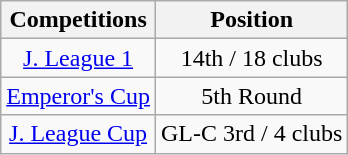<table class="wikitable" style="text-align:center;">
<tr>
<th>Competitions</th>
<th>Position</th>
</tr>
<tr>
<td><a href='#'>J. League 1</a></td>
<td>14th / 18 clubs</td>
</tr>
<tr>
<td><a href='#'>Emperor's Cup</a></td>
<td>5th Round</td>
</tr>
<tr>
<td><a href='#'>J. League Cup</a></td>
<td>GL-C 3rd / 4 clubs</td>
</tr>
</table>
